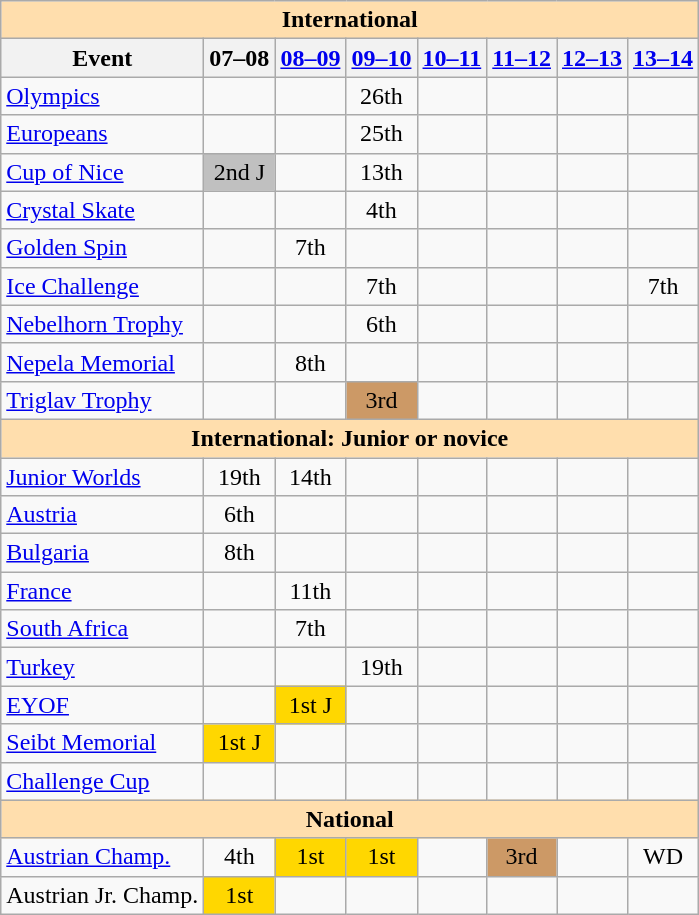<table class="wikitable" style="text-align:center">
<tr>
<th colspan="8" style="background-color: #ffdead; " align="center">International</th>
</tr>
<tr>
<th>Event</th>
<th>07–08</th>
<th><a href='#'>08–09</a></th>
<th><a href='#'>09–10</a></th>
<th><a href='#'>10–11</a></th>
<th><a href='#'>11–12</a></th>
<th><a href='#'>12–13</a></th>
<th><a href='#'>13–14</a></th>
</tr>
<tr>
<td align=left><a href='#'>Olympics</a></td>
<td></td>
<td></td>
<td>26th</td>
<td></td>
<td></td>
<td></td>
<td></td>
</tr>
<tr>
<td align=left><a href='#'>Europeans</a></td>
<td></td>
<td></td>
<td>25th</td>
<td></td>
<td></td>
<td></td>
<td></td>
</tr>
<tr>
<td align=left><a href='#'>Cup of Nice</a></td>
<td bgcolor="silver">2nd J</td>
<td></td>
<td>13th</td>
<td></td>
<td></td>
<td></td>
<td></td>
</tr>
<tr>
<td align=left><a href='#'>Crystal Skate</a></td>
<td></td>
<td></td>
<td>4th</td>
<td></td>
<td></td>
<td></td>
<td></td>
</tr>
<tr>
<td align=left><a href='#'>Golden Spin</a></td>
<td></td>
<td>7th</td>
<td></td>
<td></td>
<td></td>
<td></td>
<td></td>
</tr>
<tr>
<td align=left><a href='#'>Ice Challenge</a></td>
<td></td>
<td></td>
<td>7th</td>
<td></td>
<td></td>
<td></td>
<td>7th</td>
</tr>
<tr>
<td align=left><a href='#'>Nebelhorn Trophy</a></td>
<td></td>
<td></td>
<td>6th</td>
<td></td>
<td></td>
<td></td>
<td></td>
</tr>
<tr>
<td align=left><a href='#'>Nepela Memorial</a></td>
<td></td>
<td>8th</td>
<td></td>
<td></td>
<td></td>
<td></td>
<td></td>
</tr>
<tr>
<td align=left><a href='#'>Triglav Trophy</a></td>
<td></td>
<td></td>
<td bgcolor=cc9966>3rd</td>
<td></td>
<td></td>
<td></td>
<td></td>
</tr>
<tr>
<th colspan="8" style="background-color: #ffdead; " align="center">International: Junior or novice</th>
</tr>
<tr>
<td align=left><a href='#'>Junior Worlds</a></td>
<td>19th</td>
<td>14th</td>
<td></td>
<td></td>
<td></td>
<td></td>
<td></td>
</tr>
<tr>
<td align=left> <a href='#'>Austria</a></td>
<td>6th</td>
<td></td>
<td></td>
<td></td>
<td></td>
<td></td>
<td></td>
</tr>
<tr>
<td align=left> <a href='#'>Bulgaria</a></td>
<td>8th</td>
<td></td>
<td></td>
<td></td>
<td></td>
<td></td>
<td></td>
</tr>
<tr>
<td align=left> <a href='#'>France</a></td>
<td></td>
<td>11th</td>
<td></td>
<td></td>
<td></td>
<td></td>
<td></td>
</tr>
<tr>
<td align=left> <a href='#'>South Africa</a></td>
<td></td>
<td>7th</td>
<td></td>
<td></td>
<td></td>
<td></td>
<td></td>
</tr>
<tr>
<td align=left> <a href='#'>Turkey</a></td>
<td></td>
<td></td>
<td>19th</td>
<td></td>
<td></td>
<td></td>
<td></td>
</tr>
<tr>
<td align=left><a href='#'>EYOF</a></td>
<td></td>
<td bgcolor=gold>1st J</td>
<td></td>
<td></td>
<td></td>
<td></td>
<td></td>
</tr>
<tr>
<td align=left><a href='#'>Seibt Memorial</a></td>
<td bgcolor="gold">1st J</td>
<td></td>
<td></td>
<td></td>
<td></td>
<td></td>
<td></td>
</tr>
<tr>
<td align=left><a href='#'>Challenge Cup</a></td>
<td></td>
<td></td>
<td></td>
<td></td>
<td></td>
<td></td>
<td></td>
</tr>
<tr>
<th colspan="8" style="background-color: #ffdead; " align="center">National</th>
</tr>
<tr>
<td align=left><a href='#'>Austrian Champ.</a></td>
<td>4th</td>
<td bgcolor=gold>1st</td>
<td bgcolor=gold>1st</td>
<td></td>
<td bgcolor=cc9966>3rd</td>
<td></td>
<td>WD</td>
</tr>
<tr>
<td align=left>Austrian Jr. Champ.</td>
<td bgcolor="gold">1st</td>
<td></td>
<td></td>
<td></td>
<td></td>
<td></td>
<td></td>
</tr>
</table>
